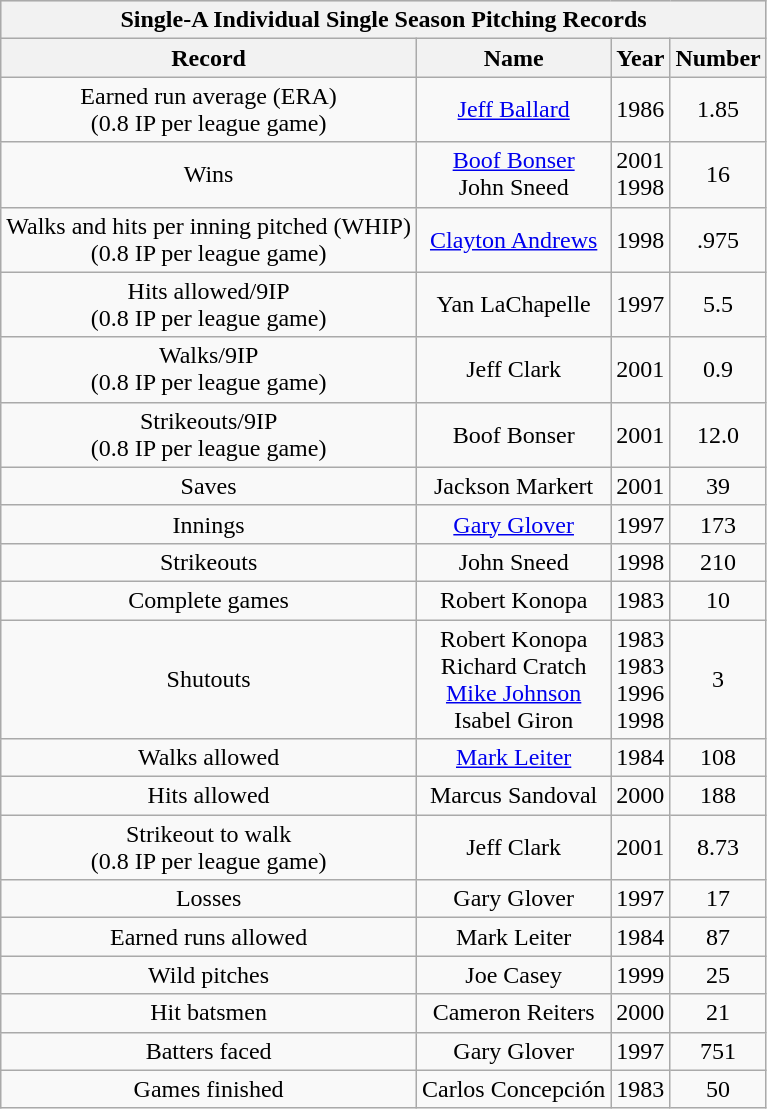<table class="wikitable collapsible collapsed" style="text-align:center;">
<tr style="font-weight:bold; background:#ddd;"|>
<th colspan="4">Single-A Individual Single Season Pitching Records</th>
</tr>
<tr>
<th>Record</th>
<th>Name</th>
<th>Year</th>
<th>Number</th>
</tr>
<tr>
<td>Earned run average (ERA) <br> (0.8 IP per league game)</td>
<td><a href='#'>Jeff Ballard</a></td>
<td>1986</td>
<td>1.85</td>
</tr>
<tr>
<td>Wins</td>
<td><a href='#'>Boof Bonser</a> <br> John Sneed</td>
<td>2001 <br> 1998</td>
<td>16</td>
</tr>
<tr>
<td>Walks and hits per inning pitched (WHIP) <br> (0.8 IP per league game)</td>
<td><a href='#'>Clayton Andrews</a></td>
<td>1998</td>
<td>.975</td>
</tr>
<tr>
<td>Hits allowed/9IP <br> (0.8 IP per league game)</td>
<td>Yan LaChapelle</td>
<td>1997</td>
<td>5.5</td>
</tr>
<tr>
<td>Walks/9IP <br> (0.8 IP per league game)</td>
<td>Jeff Clark</td>
<td>2001</td>
<td>0.9</td>
</tr>
<tr>
<td>Strikeouts/9IP <br> (0.8 IP per league game)</td>
<td>Boof Bonser</td>
<td>2001</td>
<td>12.0</td>
</tr>
<tr>
<td>Saves</td>
<td>Jackson Markert</td>
<td>2001</td>
<td>39</td>
</tr>
<tr>
<td>Innings</td>
<td><a href='#'>Gary Glover</a></td>
<td>1997</td>
<td>173</td>
</tr>
<tr>
<td>Strikeouts</td>
<td>John Sneed</td>
<td>1998</td>
<td>210</td>
</tr>
<tr>
<td>Complete games</td>
<td>Robert Konopa</td>
<td>1983</td>
<td>10</td>
</tr>
<tr>
<td>Shutouts</td>
<td>Robert Konopa <br> Richard Cratch <br> <a href='#'>Mike Johnson</a> <br> Isabel Giron</td>
<td>1983 <br> 1983 <br> 1996 <br> 1998</td>
<td>3</td>
</tr>
<tr>
<td>Walks allowed</td>
<td><a href='#'>Mark Leiter</a></td>
<td>1984</td>
<td>108</td>
</tr>
<tr>
<td>Hits allowed</td>
<td>Marcus Sandoval</td>
<td>2000</td>
<td>188</td>
</tr>
<tr>
<td>Strikeout to walk <br> (0.8 IP per league game)</td>
<td>Jeff Clark</td>
<td>2001</td>
<td>8.73</td>
</tr>
<tr>
<td>Losses</td>
<td>Gary Glover</td>
<td>1997</td>
<td>17</td>
</tr>
<tr>
<td>Earned runs allowed</td>
<td>Mark Leiter</td>
<td>1984</td>
<td>87</td>
</tr>
<tr>
<td>Wild pitches</td>
<td>Joe Casey</td>
<td>1999</td>
<td>25</td>
</tr>
<tr>
<td>Hit batsmen</td>
<td>Cameron Reiters</td>
<td>2000</td>
<td>21</td>
</tr>
<tr>
<td>Batters faced</td>
<td>Gary Glover</td>
<td>1997</td>
<td>751</td>
</tr>
<tr>
<td>Games finished</td>
<td>Carlos Concepción</td>
<td>1983</td>
<td>50</td>
</tr>
</table>
